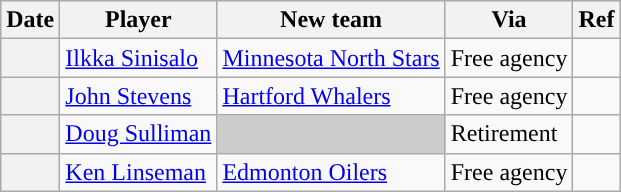<table class="wikitable plainrowheaders">
<tr style="background:#ddd; text-align:center;">
<th>Date</th>
<th>Player</th>
<th>New team</th>
<th>Via</th>
<th>Ref</th>
</tr>
<tr>
<th scope="row"></th>
<td><a href='#'>Ilkka Sinisalo</a></td>
<td><a href='#'>Minnesota North Stars</a></td>
<td>Free agency</td>
<td></td>
</tr>
<tr>
<th scope="row"></th>
<td><a href='#'>John Stevens</a></td>
<td><a href='#'>Hartford Whalers</a></td>
<td>Free agency</td>
<td></td>
</tr>
<tr>
<th scope="row"></th>
<td><a href='#'>Doug Sulliman</a></td>
<td style="background:#ccc"></td>
<td>Retirement</td>
<td></td>
</tr>
<tr>
<th scope="row"></th>
<td><a href='#'>Ken Linseman</a></td>
<td><a href='#'>Edmonton Oilers</a></td>
<td>Free agency</td>
<td></td>
</tr>
</table>
